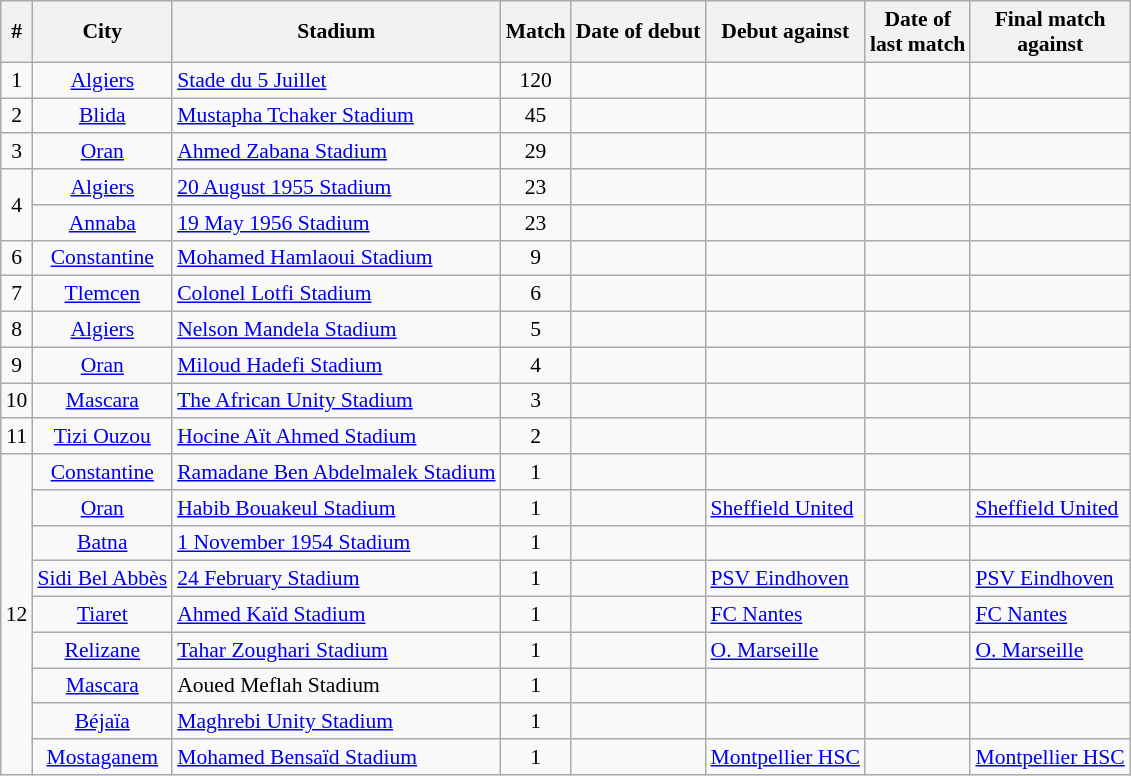<table class="wikitable sortable" style="font-size: 90%; text-align: center;">
<tr>
<th>#</th>
<th>City</th>
<th>Stadium</th>
<th>Match</th>
<th>Date of debut</th>
<th>Debut against</th>
<th>Date of<br>last match</th>
<th>Final match<br>against</th>
</tr>
<tr>
<td>1</td>
<td><a href='#'>Algiers</a></td>
<td align=left> <a href='#'>Stade du 5 Juillet</a></td>
<td>120</td>
<td></td>
<td align=left></td>
<td></td>
<td align=left></td>
</tr>
<tr>
<td>2</td>
<td><a href='#'>Blida</a></td>
<td align=left> <a href='#'>Mustapha Tchaker Stadium</a></td>
<td>45</td>
<td></td>
<td align=left></td>
<td></td>
<td align=left></td>
</tr>
<tr>
<td>3</td>
<td><a href='#'>Oran</a></td>
<td align=left> <a href='#'>Ahmed Zabana Stadium</a></td>
<td>29</td>
<td></td>
<td align=left></td>
<td></td>
<td align=left></td>
</tr>
<tr>
<td rowspan=2>4</td>
<td><a href='#'>Algiers</a></td>
<td align=left> <a href='#'>20 August 1955 Stadium</a></td>
<td>23</td>
<td></td>
<td align=left></td>
<td></td>
<td align=left></td>
</tr>
<tr>
<td><a href='#'>Annaba</a></td>
<td align=left> <a href='#'>19 May 1956 Stadium</a></td>
<td>23</td>
<td></td>
<td align=left></td>
<td></td>
<td align=left></td>
</tr>
<tr>
<td>6</td>
<td><a href='#'>Constantine</a></td>
<td align=left> <a href='#'>Mohamed Hamlaoui Stadium</a></td>
<td>9</td>
<td></td>
<td align=left></td>
<td></td>
<td align=left></td>
</tr>
<tr>
<td>7</td>
<td><a href='#'>Tlemcen</a></td>
<td align=left> <a href='#'>Colonel Lotfi Stadium</a></td>
<td>6</td>
<td></td>
<td align=left></td>
<td></td>
<td align=left></td>
</tr>
<tr>
<td>8</td>
<td><a href='#'>Algiers</a></td>
<td align=left> <a href='#'>Nelson Mandela Stadium</a></td>
<td>5</td>
<td></td>
<td align=left></td>
<td></td>
<td align=left></td>
</tr>
<tr>
<td>9</td>
<td><a href='#'>Oran</a></td>
<td align=left> <a href='#'>Miloud Hadefi Stadium</a></td>
<td>4</td>
<td></td>
<td align=left></td>
<td></td>
<td align=left></td>
</tr>
<tr>
<td>10</td>
<td><a href='#'>Mascara</a></td>
<td align=left> <a href='#'>The African Unity Stadium</a></td>
<td>3</td>
<td></td>
<td align=left></td>
<td></td>
<td align=left></td>
</tr>
<tr>
<td>11</td>
<td><a href='#'>Tizi Ouzou</a></td>
<td align=left> <a href='#'>Hocine Aït Ahmed Stadium</a></td>
<td>2</td>
<td></td>
<td align=left></td>
<td></td>
<td align=left></td>
</tr>
<tr>
<td rowspan=9>12</td>
<td><a href='#'>Constantine</a></td>
<td align=left> <a href='#'>Ramadane Ben Abdelmalek Stadium</a></td>
<td>1</td>
<td></td>
<td align=left></td>
<td></td>
<td align=left></td>
</tr>
<tr>
<td><a href='#'>Oran</a></td>
<td align=left> <a href='#'>Habib Bouakeul Stadium</a></td>
<td>1</td>
<td></td>
<td align=left> <a href='#'>Sheffield United</a></td>
<td></td>
<td align=left> <a href='#'>Sheffield United</a></td>
</tr>
<tr>
<td><a href='#'>Batna</a></td>
<td align=left> <a href='#'>1 November 1954 Stadium</a></td>
<td>1</td>
<td></td>
<td align=left></td>
<td></td>
<td align=left></td>
</tr>
<tr>
<td><a href='#'>Sidi Bel Abbès</a></td>
<td align=left> <a href='#'>24 February Stadium</a></td>
<td>1</td>
<td></td>
<td align=left> <a href='#'>PSV Eindhoven</a></td>
<td></td>
<td align=left> <a href='#'>PSV Eindhoven</a></td>
</tr>
<tr>
<td><a href='#'>Tiaret</a></td>
<td align=left> <a href='#'>Ahmed Kaïd Stadium</a></td>
<td>1</td>
<td></td>
<td align=left> <a href='#'>FC Nantes</a></td>
<td></td>
<td align=left> <a href='#'>FC Nantes</a></td>
</tr>
<tr>
<td><a href='#'>Relizane</a></td>
<td align=left> <a href='#'>Tahar Zoughari Stadium</a></td>
<td>1</td>
<td></td>
<td align=left> <a href='#'>O. Marseille</a></td>
<td></td>
<td align=left> <a href='#'>O. Marseille</a></td>
</tr>
<tr>
<td><a href='#'>Mascara</a></td>
<td align=left> Aoued Meflah Stadium</td>
<td>1</td>
<td></td>
<td align=left></td>
<td></td>
<td align=left></td>
</tr>
<tr>
<td><a href='#'>Béjaïa</a></td>
<td align=left> <a href='#'>Maghrebi Unity Stadium</a></td>
<td>1</td>
<td></td>
<td align=left></td>
<td></td>
<td align=left></td>
</tr>
<tr>
<td><a href='#'>Mostaganem</a></td>
<td align=left> <a href='#'>Mohamed Bensaïd Stadium</a></td>
<td>1</td>
<td></td>
<td align=left> <a href='#'>Montpellier HSC</a></td>
<td></td>
<td align=left> <a href='#'>Montpellier HSC</a></td>
</tr>
</table>
